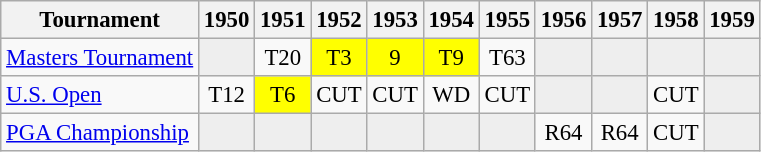<table class="wikitable" style="font-size:95%;text-align:center;">
<tr>
<th>Tournament</th>
<th>1950</th>
<th>1951</th>
<th>1952</th>
<th>1953</th>
<th>1954</th>
<th>1955</th>
<th>1956</th>
<th>1957</th>
<th>1958</th>
<th>1959</th>
</tr>
<tr>
<td align=left><a href='#'>Masters Tournament</a></td>
<td style="background:#eeeeee;"></td>
<td>T20</td>
<td style="background:yellow;">T3</td>
<td style="background:yellow;">9</td>
<td style="background:yellow;">T9</td>
<td>T63</td>
<td style="background:#eeeeee;"></td>
<td style="background:#eeeeee;"></td>
<td style="background:#eeeeee;"></td>
<td style="background:#eeeeee;"></td>
</tr>
<tr>
<td align=left><a href='#'>U.S. Open</a></td>
<td>T12</td>
<td style="background:yellow;">T6</td>
<td>CUT</td>
<td>CUT</td>
<td>WD</td>
<td>CUT</td>
<td style="background:#eeeeee;"></td>
<td style="background:#eeeeee;"></td>
<td>CUT</td>
<td style="background:#eeeeee;"></td>
</tr>
<tr>
<td align=left><a href='#'>PGA Championship</a></td>
<td style="background:#eeeeee;"></td>
<td style="background:#eeeeee;"></td>
<td style="background:#eeeeee;"></td>
<td style="background:#eeeeee;"></td>
<td style="background:#eeeeee;"></td>
<td style="background:#eeeeee;"></td>
<td>R64</td>
<td>R64</td>
<td>CUT</td>
<td style="background:#eeeeee;"></td>
</tr>
</table>
